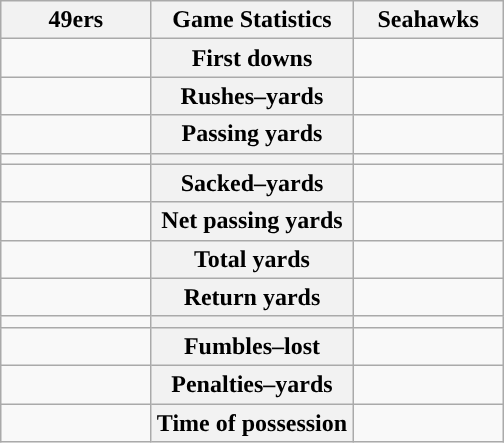<table class="wikitable" style="margin: 1em auto 1em auto">
<tr>
<th style="width:30%;">49ers</th>
<th style="width:40%;">Game Statistics</th>
<th style="width:30%;">Seahawks</th>
</tr>
<tr>
<td style="text-align:right;"></td>
<th>First downs</th>
<td></td>
</tr>
<tr>
<td style="text-align:right;"></td>
<th>Rushes–yards</th>
<td></td>
</tr>
<tr>
<td style="text-align:right;"></td>
<th>Passing yards</th>
<td></td>
</tr>
<tr>
<td style="text-align:right;"></td>
<th></th>
<td></td>
</tr>
<tr>
<td style="text-align:right;"></td>
<th>Sacked–yards</th>
<td></td>
</tr>
<tr>
<td style="text-align:right;"></td>
<th>Net passing yards</th>
<td></td>
</tr>
<tr>
<td style="text-align:right;"></td>
<th>Total yards</th>
<td></td>
</tr>
<tr>
<td style="text-align:right;"></td>
<th>Return yards</th>
<td></td>
</tr>
<tr>
<td style="text-align:right;"></td>
<th></th>
<td></td>
</tr>
<tr>
<td style="text-align:right;"></td>
<th>Fumbles–lost</th>
<td></td>
</tr>
<tr>
<td style="text-align:right;"></td>
<th>Penalties–yards</th>
<td></td>
</tr>
<tr>
<td style="text-align:right;"></td>
<th>Time of possession</th>
<td></td>
</tr>
</table>
